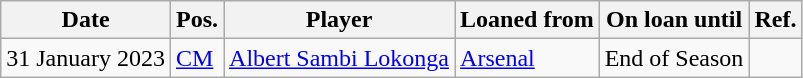<table class="wikitable plainrowheaders">
<tr>
<th>Date</th>
<th>Pos.</th>
<th>Player</th>
<th>Loaned from</th>
<th>On loan until</th>
<th>Ref.</th>
</tr>
<tr>
<td>31 January 2023</td>
<td><a href='#'>CM</a></td>
<td> <a href='#'>Albert Sambi Lokonga</a></td>
<td><a href='#'>Arsenal</a></td>
<td>End of Season</td>
<td></td>
</tr>
</table>
